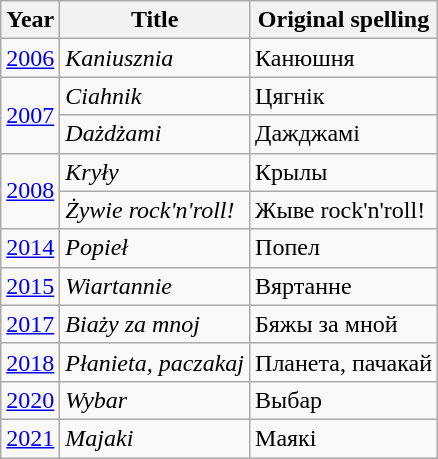<table class="wikitable">
<tr>
<th>Year</th>
<th>Title</th>
<th>Original spelling</th>
</tr>
<tr>
<td align="center"><a href='#'>2006</a></td>
<td><em>Kaniusznia</em></td>
<td>Канюшня</td>
</tr>
<tr>
<td rowspan="2" align="center"><a href='#'>2007</a></td>
<td><em>Ciahnik</em></td>
<td>Цягнік</td>
</tr>
<tr>
<td><em>Dażdżami</em></td>
<td>Дажджамі</td>
</tr>
<tr>
<td rowspan="2" align="center"><a href='#'>2008</a></td>
<td><em>Kryły</em></td>
<td>Крылы</td>
</tr>
<tr>
<td><em>Żywie rock'n'roll!</em></td>
<td>Жыве rock'n'roll!</td>
</tr>
<tr>
<td align="center"><a href='#'>2014</a></td>
<td><em>Popieł</em></td>
<td>Попел</td>
</tr>
<tr>
<td align="center"><a href='#'>2015</a></td>
<td><em>Wiartannie</em></td>
<td>Вяртанне</td>
</tr>
<tr>
<td align="center"><a href='#'>2017</a></td>
<td><em>Biaży za mnoj</em></td>
<td>Бяжы за мной</td>
</tr>
<tr>
<td><a href='#'>2018</a></td>
<td><em>Płanieta, paczakaj</em></td>
<td>Планета, пачакай</td>
</tr>
<tr>
<td><a href='#'>2020</a></td>
<td><em>Wybar</em></td>
<td>Выбар</td>
</tr>
<tr>
<td><a href='#'>2021</a></td>
<td><em>Majaki</em></td>
<td>Маякі</td>
</tr>
</table>
